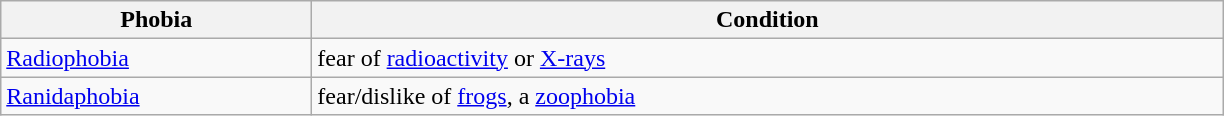<table class="wikitable sortable" border="1">
<tr>
<th width="200px">Phobia</th>
<th width="600px">Condition</th>
</tr>
<tr>
<td><a href='#'>Radiophobia</a></td>
<td>fear of <a href='#'>radioactivity</a> or <a href='#'>X-rays</a></td>
</tr>
<tr>
<td><a href='#'>Ranidaphobia</a></td>
<td>fear/dislike of <a href='#'>frogs</a>, a <a href='#'>zoophobia</a></td>
</tr>
</table>
